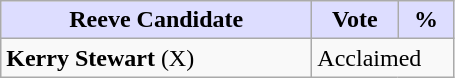<table class="wikitable">
<tr>
<th style="background:#ddf; width:200px;">Reeve Candidate</th>
<th style="background:#ddf; width:50px;">Vote</th>
<th style="background:#ddf; width:30px;">%</th>
</tr>
<tr>
<td><strong>Kerry Stewart</strong> (X)</td>
<td colspan="2">Acclaimed</td>
</tr>
</table>
